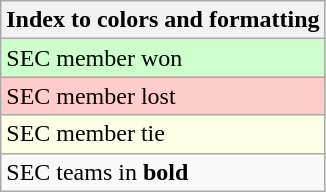<table class="wikitable">
<tr>
<th>Index to colors and formatting</th>
</tr>
<tr bgcolor=#ccffcc>
<td>SEC member won</td>
</tr>
<tr bgcolor=#ffcccc>
<td>SEC member lost</td>
</tr>
<tr bgcolor=#ffffe6>
<td>SEC member tie</td>
</tr>
<tr>
<td>SEC teams in <strong>bold</strong></td>
</tr>
</table>
